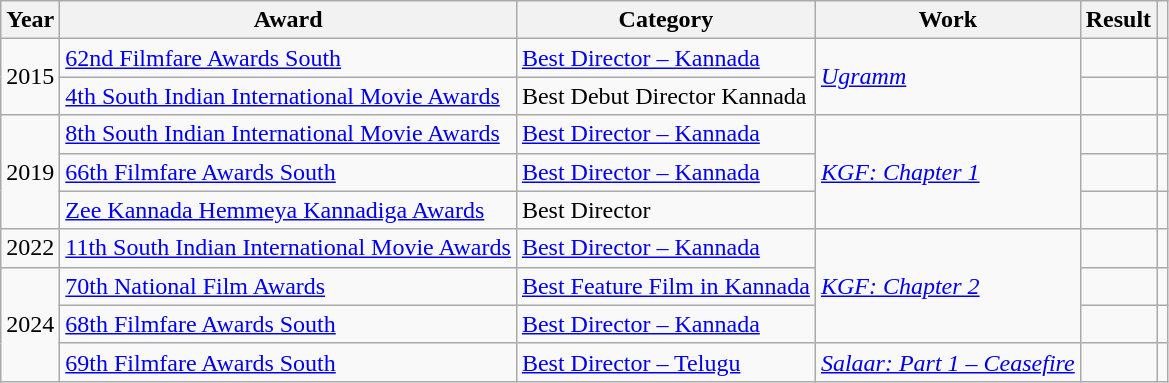<table class="wikitable sortable">
<tr>
<th>Year</th>
<th scope="col">Award</th>
<th scope="col">Category</th>
<th scope="col">Work</th>
<th scope="col">Result</th>
<th scope="col" class="unsortable"></th>
</tr>
<tr>
<td rowspan="2">2015</td>
<td><a href='#'>62nd Filmfare Awards South</a></td>
<td><a href='#'>Best Director – Kannada</a></td>
<td rowspan="2"><em><a href='#'>Ugramm</a></em></td>
<td></td>
<td style="text-align:center;"></td>
</tr>
<tr>
<td><a href='#'>4th South Indian International Movie Awards</a></td>
<td>Best Debut Director  Kannada</td>
<td></td>
<td style="text-align:center;"></td>
</tr>
<tr>
<td rowspan="3">2019</td>
<td><a href='#'>8th South Indian International Movie Awards</a></td>
<td><a href='#'>Best Director – Kannada</a></td>
<td rowspan="3"><em><a href='#'>KGF: Chapter 1</a></em></td>
<td></td>
<td style="text-align:center;"></td>
</tr>
<tr>
<td><a href='#'>66th Filmfare Awards South</a></td>
<td><a href='#'>Best Director – Kannada</a></td>
<td></td>
<td style="text-align:center;"></td>
</tr>
<tr>
<td><a href='#'>Zee Kannada Hemmeya Kannadiga Awards</a></td>
<td>Best Director</td>
<td></td>
<td style="text-align:center;"></td>
</tr>
<tr>
<td>2022</td>
<td><a href='#'>11th South Indian International Movie Awards</a></td>
<td><a href='#'>Best Director – Kannada</a></td>
<td rowspan="3"><em><a href='#'>KGF: Chapter 2</a></em></td>
<td></td>
<td style="text-align:center;"></td>
</tr>
<tr>
<td rowspan="3">2024</td>
<td><a href='#'>70th National Film Awards</a></td>
<td><a href='#'>Best Feature Film in Kannada</a></td>
<td></td>
<td style="text-align:center;"></td>
</tr>
<tr>
<td><a href='#'>68th Filmfare Awards South</a></td>
<td><a href='#'>Best Director – Kannada</a></td>
<td></td>
<td style="text-align:center;"></td>
</tr>
<tr>
<td><a href='#'>69th Filmfare Awards South</a></td>
<td><a href='#'>Best Director – Telugu</a></td>
<td><em><a href='#'>Salaar: Part 1 – Ceasefire</a></em></td>
<td></td>
<td style="text-align:center;"></td>
</tr>
</table>
